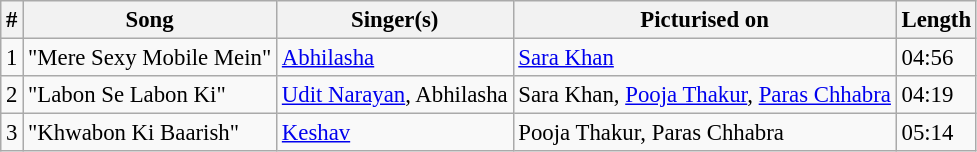<table class="wikitable" style="font-size:95%;">
<tr>
<th>#</th>
<th>Song</th>
<th>Singer(s)</th>
<th>Picturised on</th>
<th>Length</th>
</tr>
<tr>
<td>1</td>
<td>"Mere Sexy Mobile Mein"</td>
<td><a href='#'>Abhilasha</a></td>
<td><a href='#'>Sara Khan</a></td>
<td>04:56</td>
</tr>
<tr>
<td>2</td>
<td>"Labon Se Labon Ki"</td>
<td><a href='#'>Udit Narayan</a>, Abhilasha</td>
<td>Sara Khan, <a href='#'>Pooja Thakur</a>, <a href='#'>Paras Chhabra</a></td>
<td>04:19</td>
</tr>
<tr>
<td>3</td>
<td>"Khwabon Ki Baarish"</td>
<td><a href='#'>Keshav</a></td>
<td>Pooja Thakur, Paras Chhabra</td>
<td>05:14</td>
</tr>
</table>
